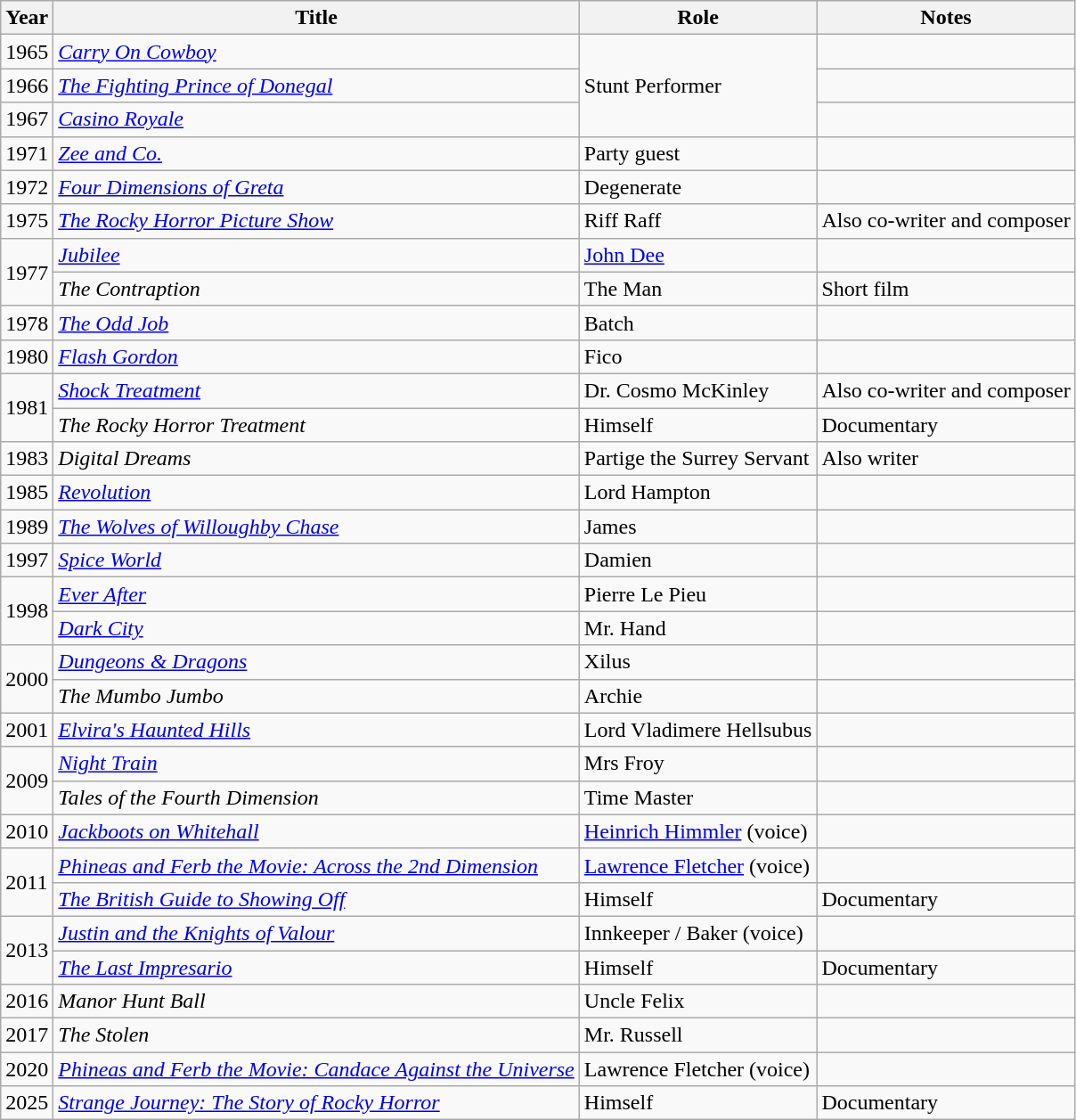<table class="wikitable">
<tr>
<th>Year</th>
<th>Title</th>
<th>Role</th>
<th>Notes</th>
</tr>
<tr>
<td>1965</td>
<td><em><a href='#'>Carry On Cowboy</a></em></td>
<td rowspan="3">Stunt Performer</td>
<td></td>
</tr>
<tr>
<td>1966</td>
<td><em><a href='#'>The Fighting Prince of Donegal</a></em></td>
<td></td>
</tr>
<tr>
<td>1967</td>
<td><a href='#'><em>Casino Royale</em></a></td>
<td></td>
</tr>
<tr>
<td>1971</td>
<td><em><a href='#'>Zee and Co.</a></em></td>
<td>Party guest</td>
<td></td>
</tr>
<tr>
<td>1972</td>
<td><em><a href='#'>Four Dimensions of Greta</a></em></td>
<td>Degenerate</td>
<td></td>
</tr>
<tr>
<td>1975</td>
<td><em><a href='#'>The Rocky Horror Picture Show</a></em></td>
<td>Riff Raff</td>
<td>Also co-writer and composer</td>
</tr>
<tr>
<td rowspan="2">1977</td>
<td><a href='#'><em>Jubilee</em></a></td>
<td><a href='#'>John Dee</a></td>
<td></td>
</tr>
<tr>
<td><em>The Contraption</em></td>
<td>The Man</td>
<td>Short film</td>
</tr>
<tr>
<td>1978</td>
<td><em><a href='#'>The Odd Job</a></em></td>
<td>Batch</td>
<td></td>
</tr>
<tr>
<td>1980</td>
<td><a href='#'><em>Flash Gordon</em></a></td>
<td>Fico</td>
<td></td>
</tr>
<tr>
<td rowspan="2">1981</td>
<td><em><a href='#'>Shock Treatment</a></em></td>
<td>Dr. Cosmo McKinley</td>
<td>Also co-writer and composer</td>
</tr>
<tr>
<td><em>The Rocky Horror Treatment</em></td>
<td>Himself</td>
<td>Documentary</td>
</tr>
<tr>
<td>1983</td>
<td><em>Digital Dreams</em></td>
<td>Partige the Surrey Servant</td>
<td>Also writer</td>
</tr>
<tr>
<td>1985</td>
<td><a href='#'><em>Revolution</em></a></td>
<td>Lord Hampton</td>
<td></td>
</tr>
<tr>
<td>1989</td>
<td><a href='#'><em>The Wolves of Willoughby Chase</em></a></td>
<td>James</td>
<td></td>
</tr>
<tr>
<td>1997</td>
<td><a href='#'><em>Spice World</em></a></td>
<td>Damien</td>
<td></td>
</tr>
<tr>
<td rowspan="2">1998</td>
<td><em><a href='#'>Ever After</a></em></td>
<td>Pierre Le Pieu</td>
<td></td>
</tr>
<tr>
<td><a href='#'><em>Dark City</em></a></td>
<td>Mr. Hand</td>
<td></td>
</tr>
<tr>
<td rowspan="2">2000</td>
<td><em><a href='#'>Dungeons & Dragons</a></em></td>
<td>Xilus</td>
<td></td>
</tr>
<tr>
<td><em>The Mumbo Jumbo</em></td>
<td>Archie</td>
<td></td>
</tr>
<tr>
<td>2001</td>
<td><em><a href='#'>Elvira's Haunted Hills</a></em></td>
<td>Lord Vladimere Hellsubus</td>
<td></td>
</tr>
<tr>
<td rowspan="2">2009</td>
<td><a href='#'><em>Night Train</em></a></td>
<td>Mrs Froy</td>
<td></td>
</tr>
<tr>
<td><em>Tales of the Fourth Dimension</em></td>
<td>Time Master</td>
<td></td>
</tr>
<tr>
<td>2010</td>
<td><em><a href='#'>Jackboots on Whitehall</a></em></td>
<td><a href='#'>Heinrich Himmler</a> (voice)</td>
<td></td>
</tr>
<tr>
<td rowspan="2">2011</td>
<td><em><a href='#'>Phineas and Ferb the Movie: Across the 2nd Dimension</a></em></td>
<td><a href='#'>Lawrence Fletcher</a> (voice)</td>
<td></td>
</tr>
<tr>
<td><em><a href='#'>The British Guide to Showing Off</a></em></td>
<td>Himself</td>
<td>Documentary</td>
</tr>
<tr>
<td rowspan="2">2013</td>
<td><em><a href='#'>Justin and the Knights of Valour</a></em></td>
<td>Innkeeper / Baker (voice)</td>
<td></td>
</tr>
<tr>
<td><em><a href='#'>The Last Impresario</a></em></td>
<td>Himself</td>
<td>Documentary</td>
</tr>
<tr>
<td>2016</td>
<td><em>Manor Hunt Ball</em></td>
<td>Uncle Felix</td>
<td></td>
</tr>
<tr>
<td>2017</td>
<td><em>The Stolen</em></td>
<td>Mr. Russell</td>
<td></td>
</tr>
<tr>
<td>2020</td>
<td><em><a href='#'>Phineas and Ferb the Movie: Candace Against the Universe</a></em></td>
<td>Lawrence Fletcher (voice)</td>
<td></td>
</tr>
<tr>
<td>2025</td>
<td><em><a href='#'>Strange Journey: The Story of Rocky Horror</a></em></td>
<td>Himself</td>
<td>Documentary</td>
</tr>
</table>
